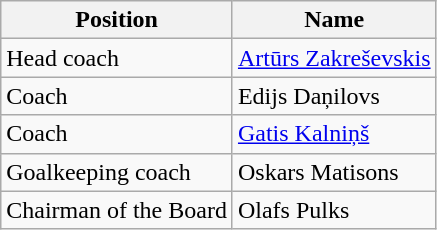<table class="wikitable">
<tr>
<th>Position</th>
<th>Name</th>
</tr>
<tr>
<td>Head coach</td>
<td> <a href='#'>Artūrs Zakreševskis</a></td>
</tr>
<tr>
<td>Coach</td>
<td> Edijs Daņilovs</td>
</tr>
<tr>
<td>Coach</td>
<td> <a href='#'>Gatis Kalniņš</a></td>
</tr>
<tr>
<td>Goalkeeping coach</td>
<td> Oskars Matisons</td>
</tr>
<tr>
<td>Chairman of the Board</td>
<td> Olafs Pulks</td>
</tr>
</table>
